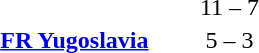<table style="text-align:center">
<tr>
<th width=200></th>
<th width=100></th>
<th width=200></th>
</tr>
<tr>
<td align=right><strong></strong></td>
<td>11 – 7</td>
<td align=left><strong></strong></td>
</tr>
<tr>
<td align=right><strong><a href='#'>FR Yugoslavia</a> </strong></td>
<td>5 – 3</td>
<td align=left></td>
</tr>
</table>
